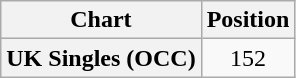<table class="wikitable plainrowheaders" style="text-align:center">
<tr>
<th>Chart</th>
<th>Position</th>
</tr>
<tr>
<th scope="row">UK Singles (OCC)</th>
<td>152</td>
</tr>
</table>
